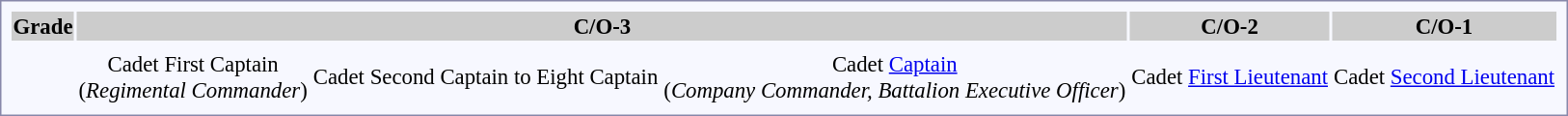<table style="border:1px solid #8888aa; background-color:#f7f8ff; padding:5px; font-size:95%; margin: 0px 12px 12px 0px;">
<tr style="background-color:#CCCCCC; text-align:center;">
<th>Grade</th>
<th colspan=3>C/O-3</th>
<th>C/O-2</th>
<th>C/O-1</th>
</tr>
<tr style="text-align:center;">
<th rowspan=2></th>
<td></td>
<td></td>
<td></td>
<td></td>
<td></td>
</tr>
<tr style="text-align:center;">
<td>Cadet First Captain<br>(<em>Regimental Commander</em>)<br></td>
<td>Cadet Second Captain to Eight Captain</td>
<td>Cadet <a href='#'>Captain</a><br>(<em>Company Commander, Battalion Executive Officer</em>)</td>
<td>Cadet <a href='#'>First Lieutenant</a></td>
<td>Cadet <a href='#'>Second Lieutenant</a></td>
</tr>
</table>
